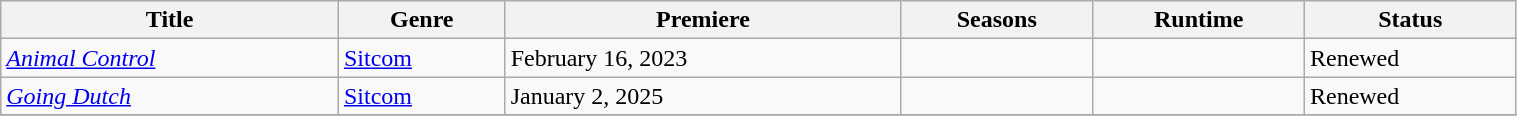<table class="wikitable sortable" style="width:80%;">
<tr>
<th>Title</th>
<th>Genre</th>
<th>Premiere</th>
<th>Seasons</th>
<th>Runtime</th>
<th>Status</th>
</tr>
<tr>
<td><em><a href='#'>Animal Control</a></em></td>
<td><a href='#'>Sitcom</a></td>
<td>February 16, 2023</td>
<td></td>
<td></td>
<td>Renewed</td>
</tr>
<tr>
<td><em><a href='#'>Going Dutch</a></em></td>
<td><a href='#'>Sitcom</a></td>
<td>January 2, 2025</td>
<td></td>
<td></td>
<td>Renewed</td>
</tr>
<tr>
</tr>
</table>
